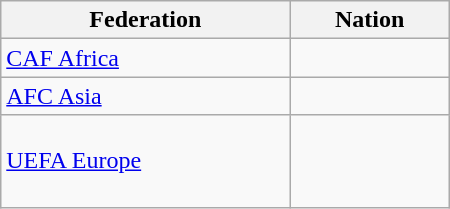<table class="wikitable" style="width:300px;">
<tr>
<th>Federation</th>
<th>Nation</th>
</tr>
<tr>
<td><a href='#'>CAF Africa</a></td>
<td><br> <em></em></td>
</tr>
<tr>
<td><a href='#'>AFC Asia</a></td>
<td><br> <em></em></td>
</tr>
<tr>
<td><a href='#'>UEFA Europe</a></td>
<td><br><br><br></td>
</tr>
</table>
